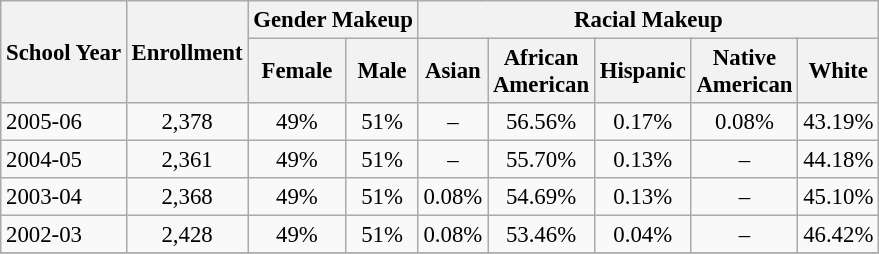<table class="wikitable" style="font-size: 95%;">
<tr>
<th rowspan="2">School Year</th>
<th rowspan="2">Enrollment</th>
<th colspan="2">Gender Makeup</th>
<th colspan="5">Racial Makeup</th>
</tr>
<tr>
<th>Female</th>
<th>Male</th>
<th>Asian</th>
<th>African <br>American</th>
<th>Hispanic</th>
<th>Native <br>American</th>
<th>White</th>
</tr>
<tr>
<td align="left">2005-06</td>
<td align="center">2,378</td>
<td align="center">49%</td>
<td align="center">51%</td>
<td align="center">–</td>
<td align="center">56.56%</td>
<td align="center">0.17%</td>
<td align="center">0.08%</td>
<td align="center">43.19%</td>
</tr>
<tr>
<td align="left">2004-05</td>
<td align="center">2,361</td>
<td align="center">49%</td>
<td align="center">51%</td>
<td align="center">–</td>
<td align="center">55.70%</td>
<td align="center">0.13%</td>
<td align="center">–</td>
<td align="center">44.18%</td>
</tr>
<tr>
<td align="left">2003-04</td>
<td align="center">2,368</td>
<td align="center">49%</td>
<td align="center">51%</td>
<td align="center">0.08%</td>
<td align="center">54.69%</td>
<td align="center">0.13%</td>
<td align="center">–</td>
<td align="center">45.10%</td>
</tr>
<tr>
<td align="left">2002-03</td>
<td align="center">2,428</td>
<td align="center">49%</td>
<td align="center">51%</td>
<td align="center">0.08%</td>
<td align="center">53.46%</td>
<td align="center">0.04%</td>
<td align="center">–</td>
<td align="center">46.42%</td>
</tr>
<tr>
</tr>
</table>
